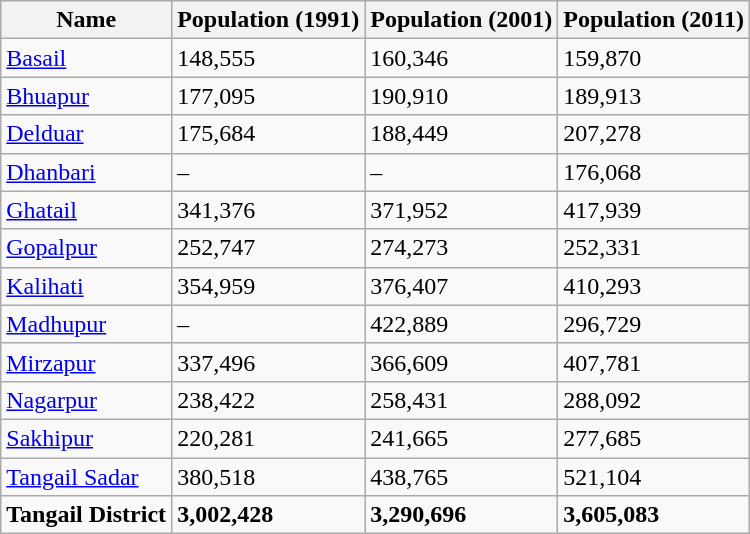<table class="wikitable sortable">
<tr>
<th>Name</th>
<th>Population (1991)</th>
<th>Population (2001)</th>
<th>Population (2011)</th>
</tr>
<tr>
<td><a href='#'>Basail</a></td>
<td>148,555</td>
<td>160,346</td>
<td>159,870</td>
</tr>
<tr>
<td><a href='#'>Bhuapur</a></td>
<td>177,095</td>
<td>190,910</td>
<td>189,913</td>
</tr>
<tr>
<td><a href='#'>Delduar</a></td>
<td>175,684</td>
<td>188,449</td>
<td>207,278</td>
</tr>
<tr>
<td><a href='#'>Dhanbari</a></td>
<td>–</td>
<td>–</td>
<td>176,068</td>
</tr>
<tr>
<td><a href='#'>Ghatail</a></td>
<td>341,376</td>
<td>371,952</td>
<td>417,939</td>
</tr>
<tr>
<td><a href='#'>Gopalpur</a></td>
<td>252,747</td>
<td>274,273</td>
<td>252,331</td>
</tr>
<tr>
<td><a href='#'>Kalihati</a></td>
<td>354,959</td>
<td>376,407</td>
<td>410,293</td>
</tr>
<tr>
<td><a href='#'>Madhupur</a></td>
<td>–</td>
<td>422,889</td>
<td>296,729</td>
</tr>
<tr>
<td><a href='#'>Mirzapur</a></td>
<td>337,496</td>
<td>366,609</td>
<td>407,781</td>
</tr>
<tr>
<td><a href='#'>Nagarpur</a></td>
<td>238,422</td>
<td>258,431</td>
<td>288,092</td>
</tr>
<tr>
<td><a href='#'>Sakhipur</a></td>
<td>220,281</td>
<td>241,665</td>
<td>277,685</td>
</tr>
<tr>
<td><a href='#'>Tangail Sadar</a></td>
<td>380,518</td>
<td>438,765</td>
<td>521,104</td>
</tr>
<tr>
<td><strong>Tangail District</strong></td>
<td><strong>3,002,428</strong></td>
<td><strong>3,290,696</strong></td>
<td><strong>3,605,083</strong></td>
</tr>
</table>
